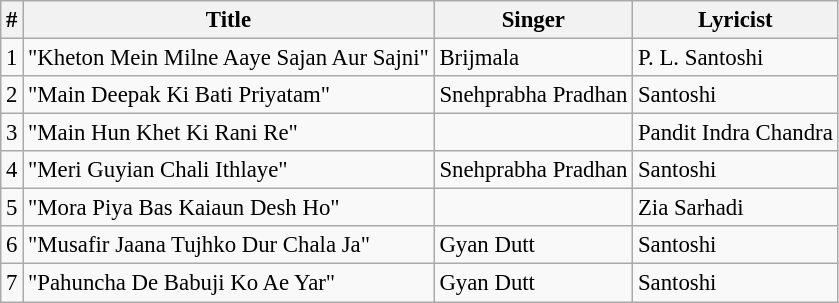<table class="wikitable" style="font-size:95%;">
<tr>
<th>#</th>
<th>Title</th>
<th>Singer</th>
<th>Lyricist</th>
</tr>
<tr>
<td>1</td>
<td>"Kheton Mein Milne Aaye Sajan Aur Sajni"</td>
<td>Brijmala</td>
<td>P. L. Santoshi</td>
</tr>
<tr>
<td>2</td>
<td>"Main Deepak Ki Bati Priyatam"</td>
<td>Snehprabha Pradhan</td>
<td>Santoshi</td>
</tr>
<tr>
<td>3</td>
<td>"Main Hun Khet Ki Rani Re"</td>
<td></td>
<td>Pandit Indra Chandra</td>
</tr>
<tr>
<td>4</td>
<td>"Meri Guyian Chali Ithlaye"</td>
<td>Snehprabha Pradhan</td>
<td>Santoshi</td>
</tr>
<tr>
<td>5</td>
<td>"Mora Piya Bas Kaiaun Desh Ho"</td>
<td></td>
<td>Zia Sarhadi</td>
</tr>
<tr>
<td>6</td>
<td>"Musafir Jaana Tujhko Dur Chala Ja"</td>
<td>Gyan Dutt</td>
<td>Santoshi</td>
</tr>
<tr>
<td>7</td>
<td>"Pahuncha De Babuji Ko Ae Yar"</td>
<td>Gyan Dutt</td>
<td>Santoshi</td>
</tr>
</table>
